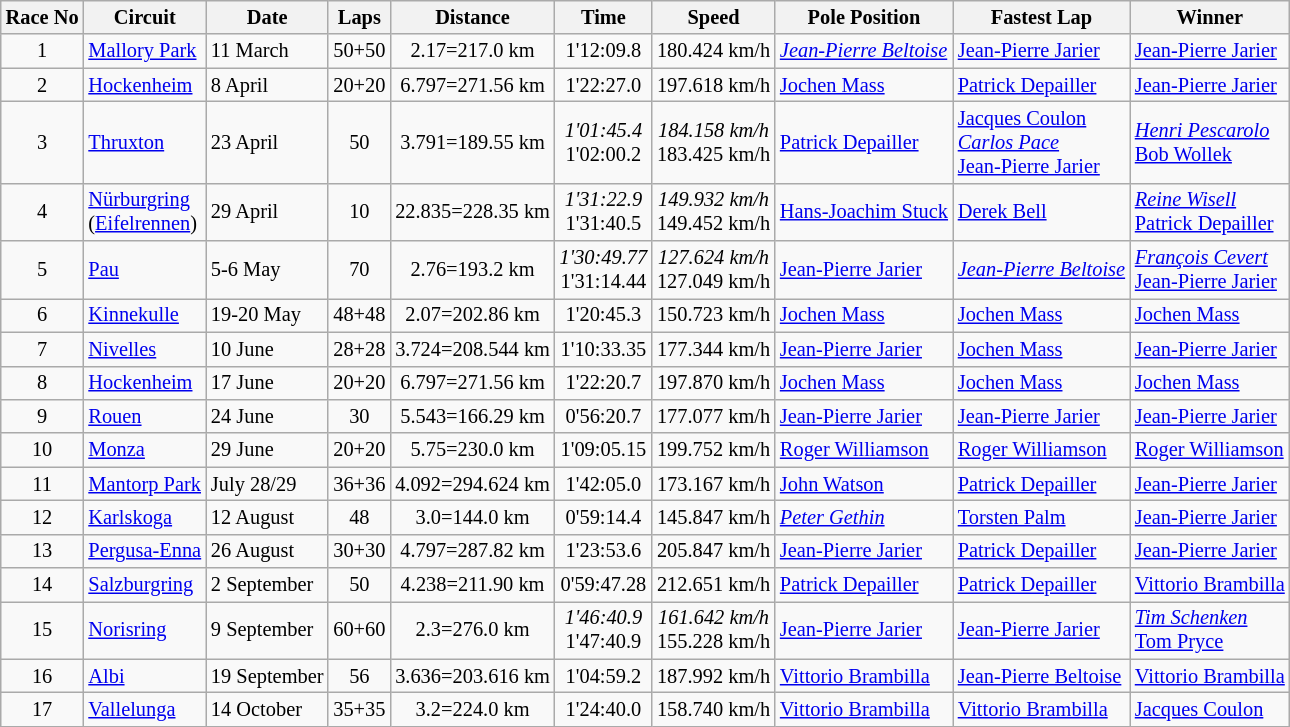<table class="wikitable" style="font-size: 85%; text-align:center">
<tr>
<th>Race No</th>
<th>Circuit</th>
<th>Date</th>
<th>Laps</th>
<th>Distance</th>
<th>Time</th>
<th>Speed</th>
<th>Pole Position</th>
<th>Fastest Lap</th>
<th>Winner</th>
</tr>
<tr>
<td>1</td>
<td align=left> <a href='#'>Mallory Park</a></td>
<td align=left>11 March</td>
<td>50+50</td>
<td>2.17=217.0 km</td>
<td>1'12:09.8</td>
<td>180.424 km/h</td>
<td align=left> <em><a href='#'>Jean-Pierre Beltoise</a></em></td>
<td align=left> <a href='#'>Jean-Pierre Jarier</a></td>
<td align=left> <a href='#'>Jean-Pierre Jarier</a></td>
</tr>
<tr>
<td>2</td>
<td align=left> <a href='#'>Hockenheim</a></td>
<td align=left>8 April</td>
<td>20+20</td>
<td>6.797=271.56 km</td>
<td>1'22:27.0</td>
<td>197.618 km/h</td>
<td align=left> <a href='#'>Jochen Mass</a></td>
<td align=left> <a href='#'>Patrick Depailler</a></td>
<td align=left> <a href='#'>Jean-Pierre Jarier</a></td>
</tr>
<tr>
<td>3</td>
<td align=left> <a href='#'>Thruxton</a></td>
<td align=left>23 April</td>
<td>50</td>
<td>3.791=189.55 km</td>
<td><em>1'01:45.4</em><br>1'02:00.2</td>
<td><em>184.158 km/h</em><br>183.425 km/h</td>
<td align=left> <a href='#'>Patrick Depailler</a></td>
<td align=left> <a href='#'>Jacques Coulon</a><br> <em><a href='#'>Carlos Pace</a></em><br> <a href='#'>Jean-Pierre Jarier</a></td>
<td align=left> <em><a href='#'>Henri Pescarolo</a></em><br> <a href='#'>Bob Wollek</a></td>
</tr>
<tr>
<td>4</td>
<td align=left> <a href='#'>Nürburgring</a> <br> (<a href='#'>Eifelrennen</a>)</td>
<td align=left>29 April</td>
<td>10</td>
<td>22.835=228.35 km</td>
<td><em>1'31:22.9</em><br>1'31:40.5</td>
<td><em>149.932 km/h</em><br>149.452 km/h</td>
<td align=left> <a href='#'>Hans-Joachim Stuck</a></td>
<td align=left> <a href='#'>Derek Bell</a></td>
<td align=left> <em><a href='#'>Reine Wisell</a></em><br> <a href='#'>Patrick Depailler</a></td>
</tr>
<tr>
<td>5</td>
<td align=left> <a href='#'>Pau</a></td>
<td align=left>5-6 May</td>
<td>70</td>
<td>2.76=193.2 km</td>
<td><em>1'30:49.77</em><br>1'31:14.44</td>
<td><em>127.624 km/h</em><br>127.049 km/h</td>
<td align=left> <a href='#'>Jean-Pierre Jarier</a></td>
<td align=left> <em><a href='#'>Jean-Pierre Beltoise</a></em></td>
<td align=left> <em><a href='#'>François Cevert</a></em><br> <a href='#'>Jean-Pierre Jarier</a></td>
</tr>
<tr>
<td>6</td>
<td align=left> <a href='#'>Kinnekulle</a></td>
<td align=left>19-20 May</td>
<td>48+48</td>
<td>2.07=202.86 km</td>
<td>1'20:45.3</td>
<td>150.723 km/h</td>
<td align=left> <a href='#'>Jochen Mass</a></td>
<td align=left> <a href='#'>Jochen Mass</a></td>
<td align=left> <a href='#'>Jochen Mass</a></td>
</tr>
<tr>
<td>7</td>
<td align=left> <a href='#'>Nivelles</a></td>
<td align=left>10 June</td>
<td>28+28</td>
<td>3.724=208.544 km</td>
<td>1'10:33.35</td>
<td>177.344 km/h</td>
<td align=left> <a href='#'>Jean-Pierre Jarier</a></td>
<td align=left> <a href='#'>Jochen Mass</a></td>
<td align=left> <a href='#'>Jean-Pierre Jarier</a></td>
</tr>
<tr>
<td>8</td>
<td align=left> <a href='#'>Hockenheim</a></td>
<td align=left>17 June</td>
<td>20+20</td>
<td>6.797=271.56 km</td>
<td>1'22:20.7</td>
<td>197.870 km/h</td>
<td align=left> <a href='#'>Jochen Mass</a></td>
<td align=left> <a href='#'>Jochen Mass</a></td>
<td align=left> <a href='#'>Jochen Mass</a></td>
</tr>
<tr>
<td>9</td>
<td align=left> <a href='#'>Rouen</a></td>
<td align=left>24 June</td>
<td>30</td>
<td>5.543=166.29 km</td>
<td>0'56:20.7</td>
<td>177.077 km/h</td>
<td align=left> <a href='#'>Jean-Pierre Jarier</a></td>
<td align=left> <a href='#'>Jean-Pierre Jarier</a></td>
<td align=left> <a href='#'>Jean-Pierre Jarier</a></td>
</tr>
<tr>
<td>10</td>
<td align=left> <a href='#'>Monza</a></td>
<td align=left>29 June</td>
<td>20+20</td>
<td>5.75=230.0 km</td>
<td>1'09:05.15</td>
<td>199.752 km/h</td>
<td align=left> <a href='#'>Roger Williamson</a></td>
<td align=left> <a href='#'>Roger Williamson</a></td>
<td align=left> <a href='#'>Roger Williamson</a></td>
</tr>
<tr>
<td>11</td>
<td align=left> <a href='#'>Mantorp Park</a></td>
<td align=left>July 28/29</td>
<td>36+36</td>
<td>4.092=294.624 km</td>
<td>1'42:05.0</td>
<td>173.167 km/h</td>
<td align=left> <a href='#'>John Watson</a></td>
<td align=left> <a href='#'>Patrick Depailler</a></td>
<td align=left> <a href='#'>Jean-Pierre Jarier</a></td>
</tr>
<tr>
<td>12</td>
<td align=left> <a href='#'>Karlskoga</a></td>
<td align=left>12 August</td>
<td>48</td>
<td>3.0=144.0 km</td>
<td>0'59:14.4</td>
<td>145.847 km/h</td>
<td align=left> <em><a href='#'>Peter Gethin</a></em></td>
<td align=left> <a href='#'>Torsten Palm</a></td>
<td align=left> <a href='#'>Jean-Pierre Jarier</a></td>
</tr>
<tr>
<td>13</td>
<td align=left> <a href='#'>Pergusa-Enna</a></td>
<td align=left>26 August</td>
<td>30+30</td>
<td>4.797=287.82 km</td>
<td>1'23:53.6</td>
<td>205.847 km/h</td>
<td align=left> <a href='#'>Jean-Pierre Jarier</a></td>
<td align=left> <a href='#'>Patrick Depailler</a></td>
<td align=left> <a href='#'>Jean-Pierre Jarier</a></td>
</tr>
<tr>
<td>14</td>
<td align=left> <a href='#'>Salzburgring</a></td>
<td align=left>2 September</td>
<td>50</td>
<td>4.238=211.90 km</td>
<td>0'59:47.28</td>
<td>212.651 km/h</td>
<td align=left> <a href='#'>Patrick Depailler</a></td>
<td align=left> <a href='#'>Patrick Depailler</a></td>
<td align=left> <a href='#'>Vittorio Brambilla</a></td>
</tr>
<tr>
<td>15</td>
<td align=left> <a href='#'>Norisring</a></td>
<td align=left>9 September</td>
<td>60+60</td>
<td>2.3=276.0 km</td>
<td><em>1'46:40.9</em><br>1'47:40.9</td>
<td><em>161.642 km/h</em><br>155.228 km/h</td>
<td align=left> <a href='#'>Jean-Pierre Jarier</a></td>
<td align=left> <a href='#'>Jean-Pierre Jarier</a></td>
<td align=left> <em><a href='#'>Tim Schenken</a></em><br> <a href='#'>Tom Pryce</a></td>
</tr>
<tr>
<td>16</td>
<td align=left> <a href='#'>Albi</a></td>
<td align=left>19 September</td>
<td>56</td>
<td>3.636=203.616 km</td>
<td>1'04:59.2</td>
<td>187.992 km/h</td>
<td align=left> <a href='#'>Vittorio Brambilla</a></td>
<td align=left> <a href='#'>Jean-Pierre Beltoise</a></td>
<td align=left> <a href='#'>Vittorio Brambilla</a></td>
</tr>
<tr>
<td>17</td>
<td align=left> <a href='#'>Vallelunga</a></td>
<td align=left>14 October</td>
<td>35+35</td>
<td>3.2=224.0 km</td>
<td>1'24:40.0</td>
<td>158.740 km/h</td>
<td align=left> <a href='#'>Vittorio Brambilla</a></td>
<td align=left> <a href='#'>Vittorio Brambilla</a></td>
<td align=left> <a href='#'>Jacques Coulon</a></td>
</tr>
</table>
